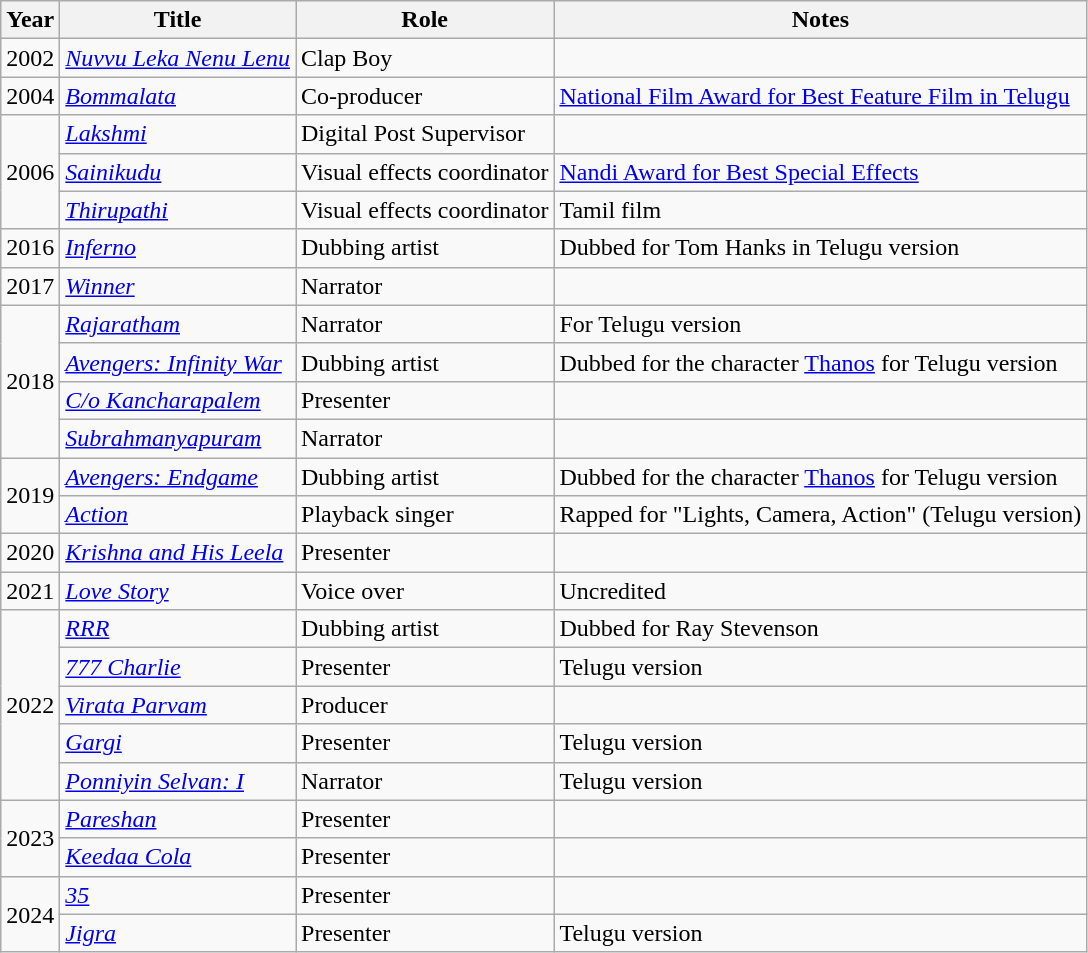<table class="wikitable sortable">
<tr>
<th scope="col">Year</th>
<th scope="col">Title</th>
<th scope="col">Role</th>
<th class="unsortable" scope="col">Notes</th>
</tr>
<tr>
<td>2002</td>
<td><em><a href='#'>Nuvvu Leka Nenu Lenu</a></em></td>
<td>Clap Boy</td>
<td></td>
</tr>
<tr>
<td>2004</td>
<td><em><a href='#'>Bommalata</a></em></td>
<td>Co-producer</td>
<td><a href='#'>National Film Award for Best Feature Film in Telugu</a></td>
</tr>
<tr>
<td rowspan="3">2006</td>
<td><em><a href='#'>Lakshmi</a></em></td>
<td>Digital Post Supervisor</td>
<td></td>
</tr>
<tr>
<td><em><a href='#'>Sainikudu</a></em></td>
<td>Visual effects coordinator</td>
<td><a href='#'>Nandi Award for Best Special Effects</a></td>
</tr>
<tr>
<td><em><a href='#'>Thirupathi</a></em></td>
<td>Visual effects coordinator</td>
<td>Tamil film</td>
</tr>
<tr>
<td>2016</td>
<td><em><a href='#'>Inferno</a></em></td>
<td>Dubbing artist</td>
<td>Dubbed for Tom Hanks in Telugu version</td>
</tr>
<tr>
<td>2017</td>
<td><em><a href='#'>Winner</a></em></td>
<td>Narrator</td>
<td></td>
</tr>
<tr>
<td rowspan="4">2018</td>
<td><em><a href='#'>Rajaratham</a></em></td>
<td>Narrator</td>
<td>For Telugu version</td>
</tr>
<tr>
<td><em><a href='#'>Avengers: Infinity War</a></em></td>
<td>Dubbing artist</td>
<td>Dubbed for the character <a href='#'>Thanos</a> for Telugu version</td>
</tr>
<tr>
<td><em><a href='#'>C/o Kancharapalem</a></em></td>
<td>Presenter</td>
<td></td>
</tr>
<tr>
<td><em><a href='#'>Subrahmanyapuram</a></em></td>
<td>Narrator</td>
<td></td>
</tr>
<tr>
<td rowspan="2">2019</td>
<td><em><a href='#'>Avengers: Endgame</a></em></td>
<td>Dubbing artist</td>
<td>Dubbed for the character <a href='#'>Thanos</a> for Telugu version</td>
</tr>
<tr>
<td><em><a href='#'>Action</a></em></td>
<td>Playback singer</td>
<td>Rapped for "Lights, Camera, Action" (Telugu version)</td>
</tr>
<tr>
<td>2020</td>
<td><em><a href='#'>Krishna and His Leela</a></em></td>
<td>Presenter</td>
<td></td>
</tr>
<tr>
<td>2021</td>
<td><em><a href='#'>Love Story</a></em></td>
<td>Voice over</td>
<td>Uncredited</td>
</tr>
<tr>
<td rowspan="5">2022</td>
<td><em><a href='#'>RRR</a></em></td>
<td>Dubbing artist</td>
<td>Dubbed for Ray Stevenson</td>
</tr>
<tr>
<td><em><a href='#'>777 Charlie</a></em></td>
<td>Presenter</td>
<td>Telugu version</td>
</tr>
<tr>
<td><em><a href='#'>Virata Parvam</a></em></td>
<td>Producer</td>
<td></td>
</tr>
<tr>
<td><em><a href='#'>Gargi</a></em></td>
<td>Presenter</td>
<td>Telugu version</td>
</tr>
<tr>
<td><em><a href='#'>Ponniyin Selvan: I</a></em></td>
<td>Narrator</td>
<td>Telugu version</td>
</tr>
<tr>
<td rowspan="2">2023</td>
<td><em><a href='#'>Pareshan</a></em></td>
<td>Presenter</td>
<td></td>
</tr>
<tr>
<td><em><a href='#'>Keedaa Cola</a></em></td>
<td>Presenter</td>
<td></td>
</tr>
<tr>
<td rowspan="2">2024</td>
<td><em><a href='#'>35</a></em></td>
<td>Presenter</td>
<td></td>
</tr>
<tr>
<td><em><a href='#'>Jigra</a></em></td>
<td>Presenter</td>
<td>Telugu version</td>
</tr>
</table>
